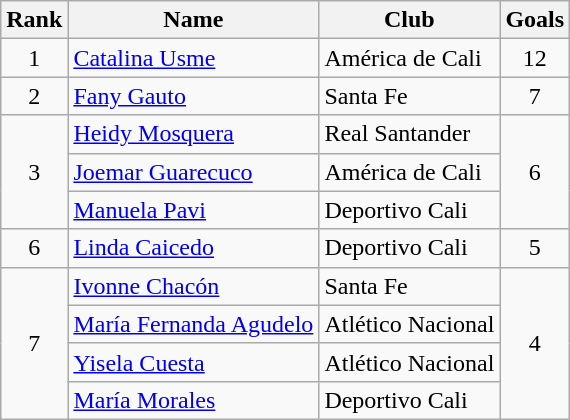<table class="wikitable" border="1">
<tr>
<th>Rank</th>
<th>Name</th>
<th>Club</th>
<th>Goals</th>
</tr>
<tr>
<td align=center>1</td>
<td> <a href='#'>Catalina Usme</a></td>
<td>América de Cali</td>
<td align=center>12</td>
</tr>
<tr>
<td align=center>2</td>
<td> <a href='#'>Fany Gauto</a></td>
<td>Santa Fe</td>
<td align=center>7</td>
</tr>
<tr>
<td rowspan=3 align=center>3</td>
<td> <a href='#'>Heidy Mosquera</a></td>
<td>Real Santander</td>
<td rowspan=3 align=center>6</td>
</tr>
<tr>
<td> <a href='#'>Joemar Guarecuco</a></td>
<td>América de Cali</td>
</tr>
<tr>
<td> <a href='#'>Manuela Pavi</a></td>
<td>Deportivo Cali</td>
</tr>
<tr>
<td align=center>6</td>
<td> <a href='#'>Linda Caicedo</a></td>
<td>Deportivo Cali</td>
<td align=center>5</td>
</tr>
<tr>
<td rowspan=4 align=center>7</td>
<td> <a href='#'>Ivonne Chacón</a></td>
<td>Santa Fe</td>
<td rowspan=4 align=center>4</td>
</tr>
<tr>
<td> <a href='#'>María Fernanda Agudelo</a></td>
<td>Atlético Nacional</td>
</tr>
<tr>
<td> <a href='#'>Yisela Cuesta</a></td>
<td>Atlético Nacional</td>
</tr>
<tr>
<td> <a href='#'>María Morales</a></td>
<td>Deportivo Cali</td>
</tr>
</table>
